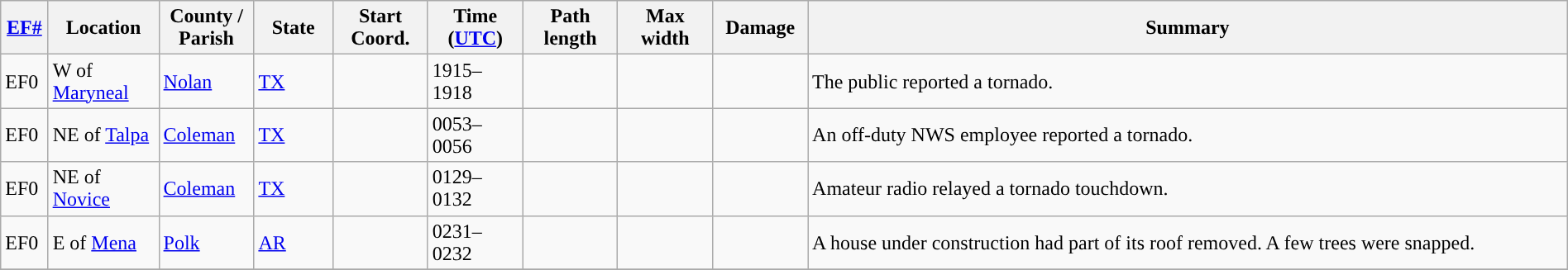<table class="wikitable sortable" style="width:100%;">
<tr>
<th scope="col" width="3%" align="center"><a href='#'>EF#</a></th>
<th scope="col" width="7%" align="center" class="unsortable">Location</th>
<th scope="col" width="6%" align="center" class="unsortable">County / Parish</th>
<th scope="col" width="5%" align="center">State</th>
<th scope="col" width="6%" align="center">Start Coord.</th>
<th scope="col" width="6%" align="center">Time (<a href='#'>UTC</a>)</th>
<th scope="col" width="6%" align="center">Path length</th>
<th scope="col" width="6%" align="center">Max width</th>
<th scope="col" width="6%" align="center">Damage</th>
<th scope="col" width="48%" class="unsortable" align="center">Summary</th>
</tr>
<tr>
<td>EF0</td>
<td>W of <a href='#'>Maryneal</a></td>
<td><a href='#'>Nolan</a></td>
<td><a href='#'>TX</a></td>
<td></td>
<td>1915–1918</td>
<td></td>
<td></td>
<td></td>
<td>The public reported a tornado.</td>
</tr>
<tr>
<td>EF0</td>
<td>NE of <a href='#'>Talpa</a></td>
<td><a href='#'>Coleman</a></td>
<td><a href='#'>TX</a></td>
<td></td>
<td>0053–0056</td>
<td></td>
<td></td>
<td></td>
<td>An off-duty NWS employee reported a tornado.</td>
</tr>
<tr>
<td>EF0</td>
<td>NE of <a href='#'>Novice</a></td>
<td><a href='#'>Coleman</a></td>
<td><a href='#'>TX</a></td>
<td></td>
<td>0129–0132</td>
<td></td>
<td></td>
<td></td>
<td>Amateur radio relayed a tornado touchdown.</td>
</tr>
<tr>
<td>EF0</td>
<td>E of <a href='#'>Mena</a></td>
<td><a href='#'>Polk</a></td>
<td><a href='#'>AR</a></td>
<td></td>
<td>0231–0232</td>
<td></td>
<td></td>
<td></td>
<td>A house under construction had part of its roof removed. A few trees were snapped.</td>
</tr>
<tr>
</tr>
</table>
